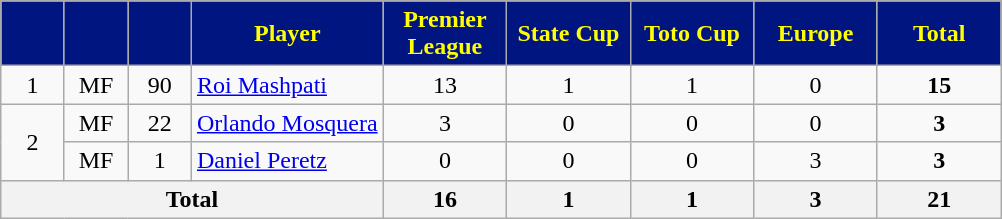<table class="wikitable sortable" style="text-align:center">
<tr>
<th style="background:#00157F;color:#FFFF00;width:35px"></th>
<th style="background:#00157F;color:#FFFF00;width:35px"></th>
<th style="background:#00157F;color:#FFFF00;width:35px"></th>
<th style="background:#00157F;color:#FFFF00">Player</th>
<th style="background:#00157F;color:#FFFF00;width:75px">Premier League</th>
<th style="background:#00157F;color:#FFFF00;width:75px">State Cup</th>
<th style="background:#00157F;color:#FFFF00;width:75px">Toto Cup</th>
<th style="background:#00157F;color:#FFFF00;width:75px">Europe</th>
<th style="background:#00157F;color:#FFFF00;width:75px">Total</th>
</tr>
<tr>
<td>1</td>
<td>MF</td>
<td>90</td>
<td style="text-align:left"> <a href='#'>Roi Mashpati</a></td>
<td>13</td>
<td>1</td>
<td>1</td>
<td>0</td>
<td><strong>15</strong></td>
</tr>
<tr>
<td rowspan="2">2</td>
<td>MF</td>
<td>22</td>
<td style="text-align:left;"> <a href='#'>Orlando Mosquera</a></td>
<td>3</td>
<td>0</td>
<td>0</td>
<td>0</td>
<td><strong>3</strong></td>
</tr>
<tr>
<td>MF</td>
<td>1</td>
<td style="text-align:left"> <a href='#'>Daniel Peretz</a></td>
<td>0</td>
<td>0</td>
<td>0</td>
<td>3</td>
<td><strong>3</strong></td>
</tr>
<tr class="sortbottom">
<th colspan="4">Total</th>
<th>16</th>
<th>1</th>
<th>1</th>
<th>3</th>
<th>21</th>
</tr>
</table>
